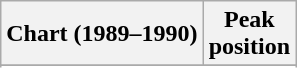<table class="wikitable sortable plainrowheaders" style="text-align:center">
<tr>
<th scope="col">Chart (1989–1990)</th>
<th scope="col">Peak<br>position</th>
</tr>
<tr>
</tr>
<tr>
</tr>
</table>
